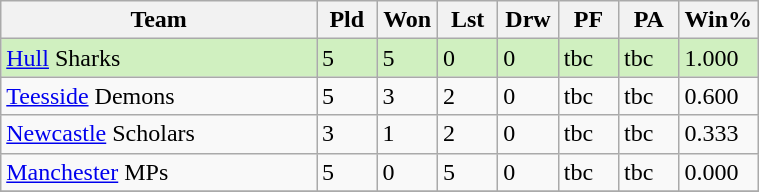<table class="wikitable" width=40%">
<tr>
<th width=42%>Team</th>
<th width=8%>Pld</th>
<th width=8%>Won</th>
<th width=8%>Lst</th>
<th width=8%>Drw</th>
<th width=8%>PF</th>
<th width=8%>PA</th>
<th width=10%>Win%</th>
</tr>
<tr bgcolor="#d0f0c0">
<td><a href='#'>Hull</a> Sharks</td>
<td>5</td>
<td>5</td>
<td>0</td>
<td>0</td>
<td>tbc</td>
<td>tbc</td>
<td>1.000</td>
</tr>
<tr>
<td><a href='#'>Teesside</a> Demons</td>
<td>5</td>
<td>3</td>
<td>2</td>
<td>0</td>
<td>tbc</td>
<td>tbc</td>
<td>0.600</td>
</tr>
<tr>
<td><a href='#'>Newcastle</a> Scholars</td>
<td>3</td>
<td>1</td>
<td>2</td>
<td>0</td>
<td>tbc</td>
<td>tbc</td>
<td>0.333</td>
</tr>
<tr>
<td><a href='#'>Manchester</a> MPs</td>
<td>5</td>
<td>0</td>
<td>5</td>
<td>0</td>
<td>tbc</td>
<td>tbc</td>
<td>0.000</td>
</tr>
<tr>
</tr>
</table>
